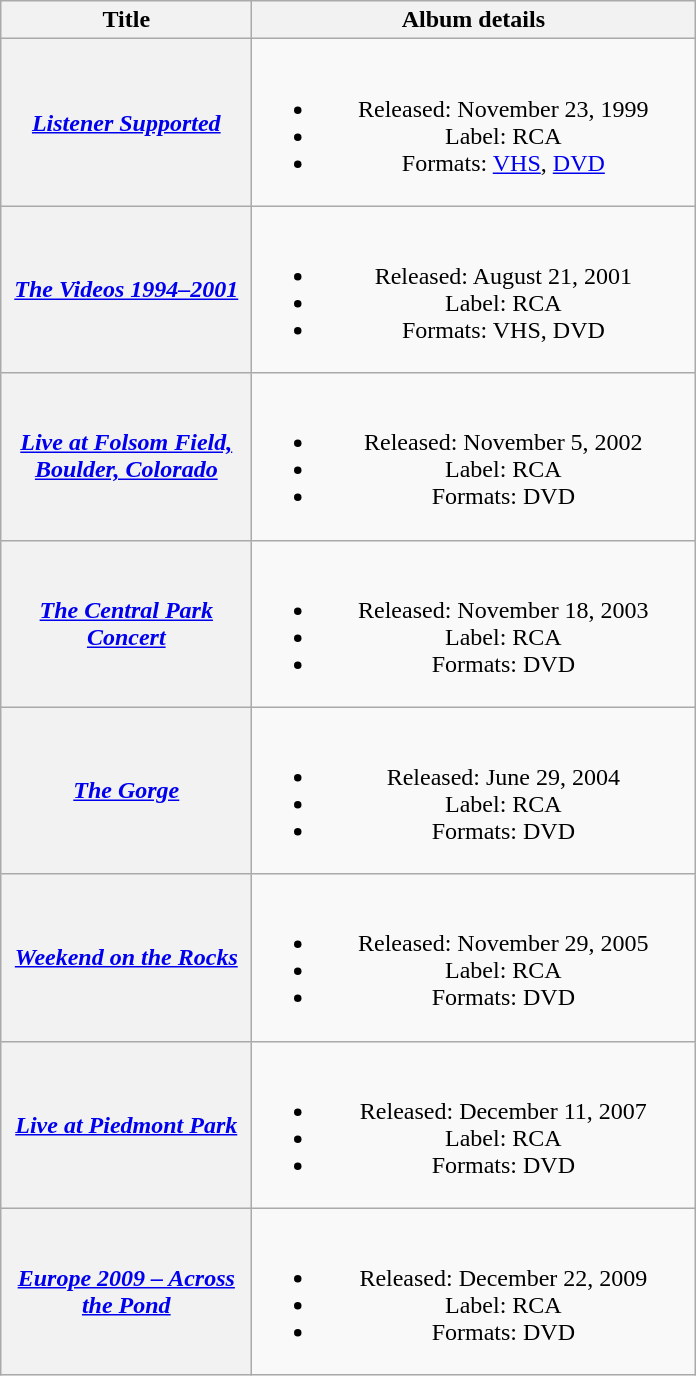<table class="wikitable plainrowheaders" style="text-align:center;">
<tr>
<th scope="col" style="width:10em;">Title</th>
<th scope="col" style="width:18em;">Album details</th>
</tr>
<tr>
<th scope="row"><em><a href='#'>Listener Supported</a></em></th>
<td><br><ul><li>Released: November 23, 1999</li><li>Label: RCA</li><li>Formats: <a href='#'>VHS</a>, <a href='#'>DVD</a></li></ul></td>
</tr>
<tr>
<th scope="row"><em><a href='#'>The Videos 1994–2001</a></em></th>
<td><br><ul><li>Released: August 21, 2001</li><li>Label: RCA</li><li>Formats: VHS, DVD</li></ul></td>
</tr>
<tr>
<th scope="row"><em><a href='#'>Live at Folsom Field, Boulder, Colorado</a></em></th>
<td><br><ul><li>Released: November 5, 2002</li><li>Label: RCA</li><li>Formats: DVD</li></ul></td>
</tr>
<tr>
<th scope="row"><em><a href='#'>The Central Park Concert</a></em></th>
<td><br><ul><li>Released: November 18, 2003</li><li>Label: RCA</li><li>Formats: DVD</li></ul></td>
</tr>
<tr>
<th scope="row"><em><a href='#'>The Gorge</a></em></th>
<td><br><ul><li>Released: June 29, 2004</li><li>Label: RCA</li><li>Formats: DVD</li></ul></td>
</tr>
<tr>
<th scope="row"><em><a href='#'>Weekend on the Rocks</a></em></th>
<td><br><ul><li>Released: November 29, 2005</li><li>Label: RCA</li><li>Formats: DVD</li></ul></td>
</tr>
<tr>
<th scope="row"><em><a href='#'>Live at Piedmont Park</a></em></th>
<td><br><ul><li>Released: December 11, 2007</li><li>Label: RCA</li><li>Formats: DVD</li></ul></td>
</tr>
<tr>
<th scope="row"><em><a href='#'>Europe 2009 – Across the Pond</a></em></th>
<td><br><ul><li>Released: December 22, 2009</li><li>Label: RCA</li><li>Formats: DVD</li></ul></td>
</tr>
</table>
